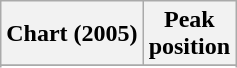<table class="wikitable sortable plainrowheaders">
<tr>
<th>Chart (2005)</th>
<th>Peak<br>position</th>
</tr>
<tr>
</tr>
<tr>
</tr>
</table>
